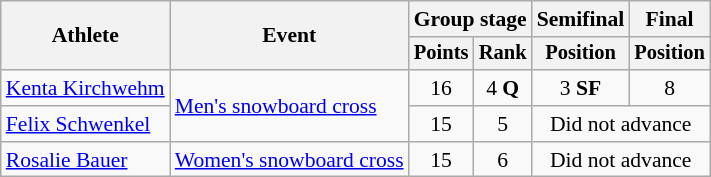<table class="wikitable" style="font-size:90%">
<tr>
<th rowspan="2">Athlete</th>
<th rowspan="2">Event</th>
<th colspan=2>Group stage</th>
<th>Semifinal</th>
<th>Final</th>
</tr>
<tr style="font-size:95%">
<th>Points</th>
<th>Rank</th>
<th>Position</th>
<th>Position</th>
</tr>
<tr align=center>
<td align=left><a href='#'>Kenta Kirchwehm</a></td>
<td align=left rowspan=2><a href='#'>Men's snowboard cross</a></td>
<td>16</td>
<td>4 <strong>Q</strong></td>
<td>3 <strong>SF</strong></td>
<td>8</td>
</tr>
<tr align=center>
<td align=left><a href='#'>Felix Schwenkel</a></td>
<td>15</td>
<td>5</td>
<td colspan=2>Did not advance</td>
</tr>
<tr align=center>
<td align=left><a href='#'>Rosalie Bauer</a></td>
<td align=left><a href='#'>Women's snowboard cross</a></td>
<td>15</td>
<td>6</td>
<td colspan=2>Did not advance</td>
</tr>
</table>
